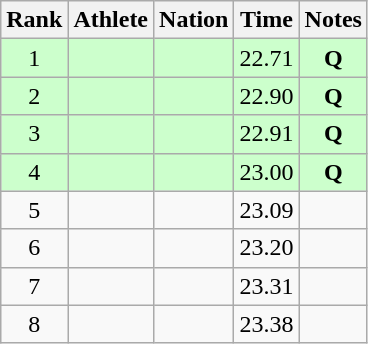<table class="wikitable sortable" style="text-align:center">
<tr>
<th>Rank</th>
<th>Athlete</th>
<th>Nation</th>
<th>Time</th>
<th>Notes</th>
</tr>
<tr bgcolor=#ccffcc>
<td>1</td>
<td align=left></td>
<td align=left></td>
<td>22.71</td>
<td><strong>Q</strong></td>
</tr>
<tr bgcolor=#ccffcc>
<td>2</td>
<td align=left></td>
<td align=left></td>
<td>22.90</td>
<td><strong>Q</strong></td>
</tr>
<tr bgcolor=#ccffcc>
<td>3</td>
<td align=left></td>
<td align=left></td>
<td>22.91</td>
<td><strong>Q</strong></td>
</tr>
<tr bgcolor=#ccffcc>
<td>4</td>
<td align=left></td>
<td align=left></td>
<td>23.00</td>
<td><strong>Q</strong></td>
</tr>
<tr>
<td>5</td>
<td align=left></td>
<td align=left></td>
<td>23.09</td>
<td></td>
</tr>
<tr>
<td>6</td>
<td align=left></td>
<td align=left></td>
<td>23.20</td>
<td></td>
</tr>
<tr>
<td>7</td>
<td align=left></td>
<td align=left></td>
<td>23.31</td>
<td></td>
</tr>
<tr>
<td>8</td>
<td align=left></td>
<td align=left></td>
<td>23.38</td>
<td></td>
</tr>
</table>
